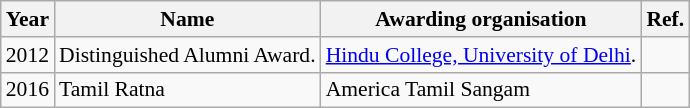<table class="wikitable" style="font-size:90%;">
<tr>
<th>Year</th>
<th>Name</th>
<th>Awarding organisation</th>
<th>Ref.</th>
</tr>
<tr>
<td>2012</td>
<td>Distinguished Alumni Award.</td>
<td><a href='#'>Hindu College, University of Delhi</a>.</td>
<td></td>
</tr>
<tr>
<td>2016</td>
<td>Tamil Ratna</td>
<td>America Tamil Sangam</td>
<td></td>
</tr>
</table>
